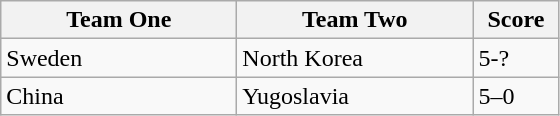<table class="wikitable">
<tr>
<th width=150>Team One</th>
<th width=150>Team Two</th>
<th width=50>Score</th>
</tr>
<tr>
<td>Sweden</td>
<td>North Korea</td>
<td>5-?</td>
</tr>
<tr>
<td>China</td>
<td>Yugoslavia</td>
<td>5–0</td>
</tr>
</table>
